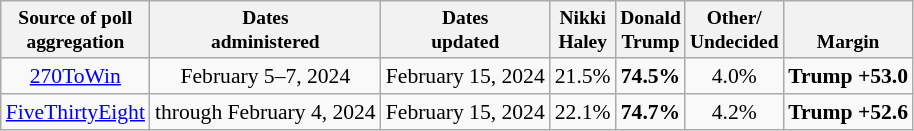<table class="wikitable sortable mw-datatable" style="font-size:90%;text-align:center;">
<tr valign="bottom" style="font-size:90%;">
<th>Source of poll<br>aggregation</th>
<th>Dates<br>administered</th>
<th>Dates<br>updated</th>
<th>Nikki<br>Haley</th>
<th>Donald<br>Trump</th>
<th>Other/<br>Undecided</th>
<th>Margin</th>
</tr>
<tr>
<td><a href='#'>270ToWin</a></td>
<td>February 5–7, 2024</td>
<td>February 15, 2024</td>
<td>21.5%</td>
<td><strong>74.5%</strong></td>
<td>4.0%</td>
<td><strong>Trump +53.0</strong></td>
</tr>
<tr>
<td><a href='#'>FiveThirtyEight</a></td>
<td>through February 4, 2024</td>
<td>February 15, 2024</td>
<td>22.1%</td>
<td><strong>74.7%</strong></td>
<td>4.2%</td>
<td><strong>Trump +52.6</strong></td>
</tr>
</table>
